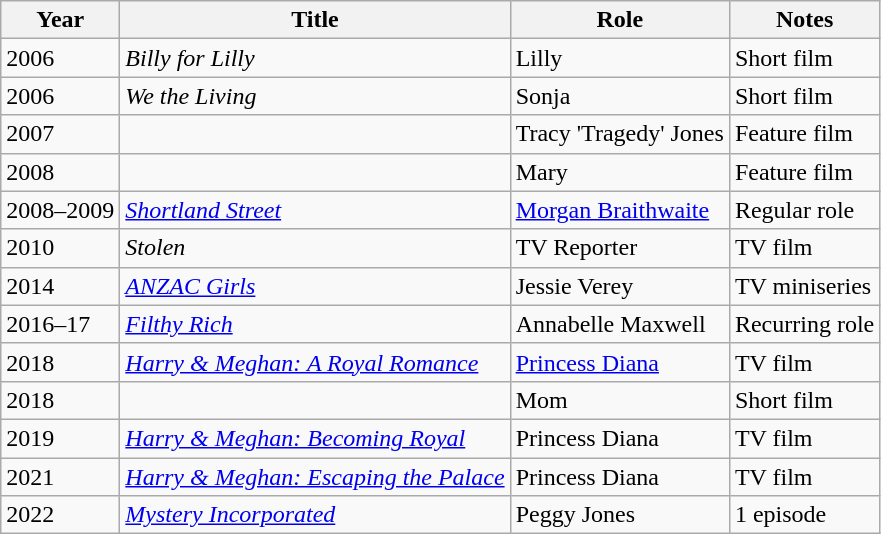<table class="wikitable sortable">
<tr>
<th>Year</th>
<th>Title</th>
<th>Role</th>
<th class="unsortable">Notes</th>
</tr>
<tr>
<td>2006</td>
<td><em>Billy for Lilly</em></td>
<td>Lilly</td>
<td>Short film</td>
</tr>
<tr>
<td>2006</td>
<td><em>We the Living</em></td>
<td>Sonja</td>
<td>Short film</td>
</tr>
<tr>
<td>2007</td>
<td><em></em></td>
<td>Tracy 'Tragedy' Jones</td>
<td>Feature film</td>
</tr>
<tr>
<td>2008</td>
<td><em></em></td>
<td>Mary</td>
<td>Feature film</td>
</tr>
<tr>
<td>2008–2009</td>
<td><em><a href='#'>Shortland Street</a></em></td>
<td><a href='#'>Morgan Braithwaite</a></td>
<td>Regular role</td>
</tr>
<tr>
<td>2010</td>
<td><em>Stolen</em></td>
<td>TV Reporter</td>
<td>TV film</td>
</tr>
<tr>
<td>2014</td>
<td><em><a href='#'>ANZAC Girls</a></em></td>
<td>Jessie Verey</td>
<td>TV miniseries</td>
</tr>
<tr>
<td>2016–17</td>
<td><em><a href='#'>Filthy Rich</a></em></td>
<td>Annabelle Maxwell</td>
<td>Recurring role</td>
</tr>
<tr>
<td>2018</td>
<td><em><a href='#'>Harry & Meghan: A Royal Romance</a></em></td>
<td><a href='#'>Princess Diana</a></td>
<td>TV film</td>
</tr>
<tr>
<td>2018</td>
<td><em></em></td>
<td>Mom</td>
<td>Short film</td>
</tr>
<tr>
<td>2019</td>
<td><em><a href='#'>Harry & Meghan: Becoming Royal</a></em></td>
<td>Princess Diana</td>
<td>TV film</td>
</tr>
<tr>
<td>2021</td>
<td><em><a href='#'>Harry & Meghan: Escaping the Palace</a></em></td>
<td>Princess Diana</td>
<td>TV film</td>
</tr>
<tr>
<td>2022</td>
<td><em><a href='#'>Mystery Incorporated</a></em></td>
<td>Peggy Jones</td>
<td>1 episode</td>
</tr>
</table>
